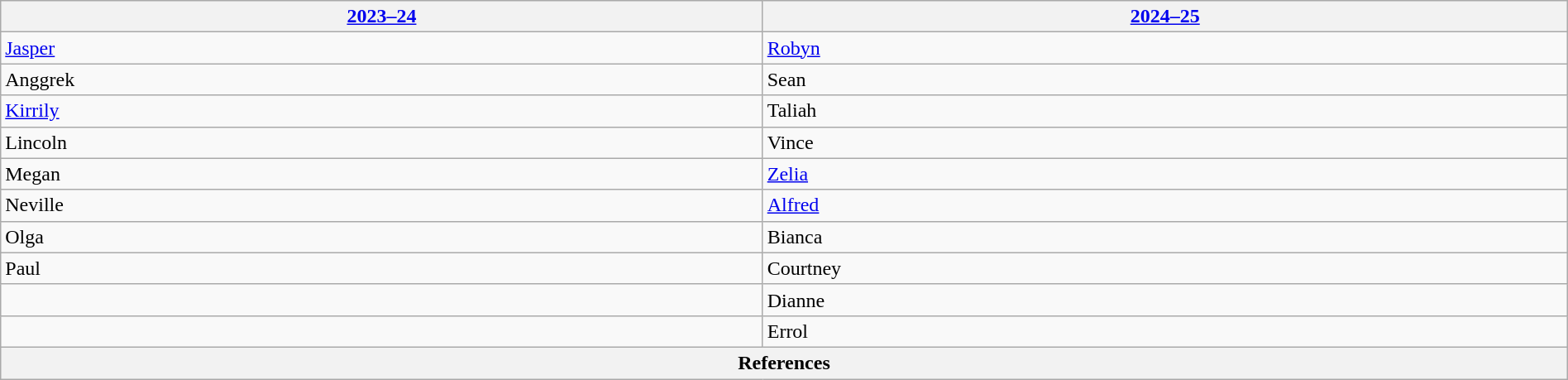<table class="wikitable" width="100%">
<tr>
<th><a href='#'>2023–24</a></th>
<th><a href='#'>2024–25</a></th>
</tr>
<tr>
<td><a href='#'>Jasper</a></td>
<td><a href='#'>Robyn</a></td>
</tr>
<tr>
<td>Anggrek</td>
<td>Sean</td>
</tr>
<tr>
<td><a href='#'>Kirrily</a></td>
<td>Taliah</td>
</tr>
<tr>
<td>Lincoln</td>
<td>Vince</td>
</tr>
<tr>
<td>Megan</td>
<td><a href='#'>Zelia</a></td>
</tr>
<tr>
<td>Neville</td>
<td><a href='#'>Alfred</a></td>
</tr>
<tr>
<td>Olga</td>
<td>Bianca</td>
</tr>
<tr>
<td>Paul</td>
<td>Courtney</td>
</tr>
<tr>
<td></td>
<td>Dianne</td>
</tr>
<tr>
<td></td>
<td>Errol</td>
</tr>
<tr>
<th colspan=2>References</th>
</tr>
</table>
